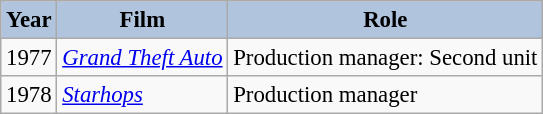<table class="wikitable" style="font-size:95%;">
<tr>
<th style="background:#B0C4DE;">Year</th>
<th style="background:#B0C4DE;">Film</th>
<th style="background:#B0C4DE;">Role</th>
</tr>
<tr>
<td>1977</td>
<td><em><a href='#'>Grand Theft Auto</a></em></td>
<td>Production manager: Second unit</td>
</tr>
<tr>
<td>1978</td>
<td><em><a href='#'>Starhops</a></em></td>
<td>Production manager</td>
</tr>
</table>
